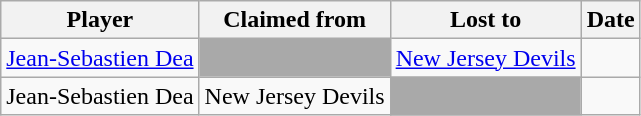<table class="wikitable">
<tr>
<th>Player</th>
<th>Claimed from</th>
<th>Lost to</th>
<th>Date</th>
</tr>
<tr>
<td><a href='#'>Jean-Sebastien Dea</a></td>
<td style="background:darkgray;"></td>
<td><a href='#'>New Jersey Devils</a></td>
<td></td>
</tr>
<tr>
<td>Jean-Sebastien Dea</td>
<td>New Jersey Devils</td>
<td style="background:darkgray;"></td>
<td></td>
</tr>
</table>
